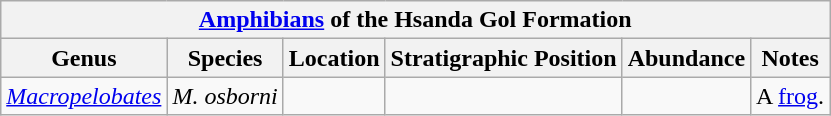<table class="wikitable">
<tr>
<th colspan="7" align="center"><strong><a href='#'>Amphibians</a> of the Hsanda Gol Formation</strong></th>
</tr>
<tr>
<th>Genus</th>
<th>Species</th>
<th>Location</th>
<th>Stratigraphic Position</th>
<th>Abundance</th>
<th>Notes</th>
</tr>
<tr>
<td><em><a href='#'>Macropelobates</a></em></td>
<td><em>M. osborni</em></td>
<td></td>
<td></td>
<td></td>
<td>A <a href='#'>frog</a>.</td>
</tr>
</table>
